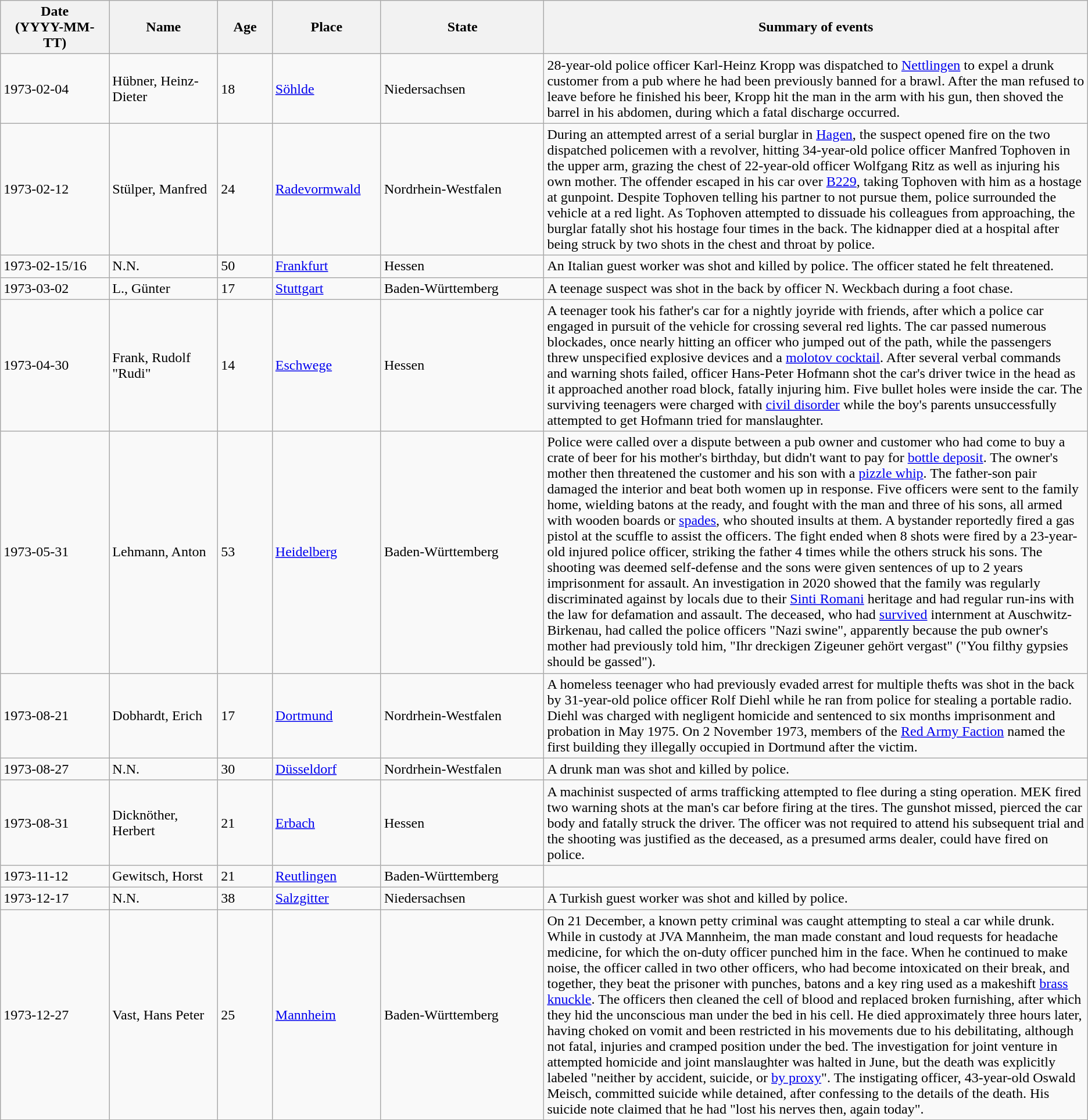<table class="wikitable sortable static-row-numbers static-row-header-text">
<tr>
<th style="width:10%;">Date<br>(YYYY-MM-TT)</th>
<th style="width:10%;">Name</th>
<th style="width:5%;">Age</th>
<th style="width:10%;">Place</th>
<th style="width:15%;">State</th>
<th style="width:50%;">Summary of events</th>
</tr>
<tr>
<td>1973-02-04</td>
<td>Hübner, Heinz-Dieter</td>
<td>18</td>
<td><a href='#'>Söhlde</a></td>
<td>Niedersachsen</td>
<td>28-year-old police officer Karl-Heinz Kropp was dispatched to <a href='#'>Nettlingen</a> to expel a drunk customer from a pub where he had been previously banned for a brawl. After the man refused to leave before he finished his beer, Kropp hit the man in the arm with his gun, then shoved the barrel in his abdomen, during which a fatal discharge occurred.</td>
</tr>
<tr>
<td>1973-02-12</td>
<td>Stülper, Manfred</td>
<td>24</td>
<td><a href='#'>Radevormwald</a></td>
<td>Nordrhein-Westfalen</td>
<td>During an attempted arrest of a serial burglar in <a href='#'>Hagen</a>, the suspect opened fire on the two dispatched policemen with a revolver, hitting 34-year-old police officer Manfred Tophoven in the upper arm, grazing the chest of 22-year-old officer Wolfgang Ritz as well as injuring his own mother. The offender escaped in his car over <a href='#'>B229</a>, taking Tophoven with him as a hostage at gunpoint. Despite Tophoven telling his partner to not pursue them, police surrounded the vehicle at a red light. As Tophoven attempted to dissuade his colleagues from approaching, the burglar fatally shot his hostage four times in the back. The kidnapper died at a hospital after being struck by two shots in the chest and throat by police.</td>
</tr>
<tr>
<td>1973-02-15/16</td>
<td>N.N.</td>
<td>50</td>
<td><a href='#'>Frankfurt</a></td>
<td>Hessen</td>
<td>An Italian guest worker was shot and killed by police. The officer stated he felt threatened.</td>
</tr>
<tr>
<td>1973-03-02</td>
<td>L., Günter</td>
<td>17</td>
<td><a href='#'>Stuttgart</a></td>
<td>Baden-Württemberg</td>
<td>A teenage suspect was shot in the back by officer N. Weckbach during a foot chase.</td>
</tr>
<tr>
<td>1973-04-30</td>
<td>Frank, Rudolf "Rudi"</td>
<td>14</td>
<td><a href='#'>Eschwege</a></td>
<td>Hessen</td>
<td>A teenager took his father's car for a nightly joyride with friends, after which a police car engaged in pursuit of the vehicle for crossing several red lights. The car passed numerous blockades, once nearly hitting an officer who jumped out of the path, while the passengers threw unspecified explosive devices and a <a href='#'>molotov cocktail</a>. After several verbal commands and warning shots failed,  officer Hans-Peter Hofmann shot the car's driver twice in the head as it approached another road block, fatally injuring him. Five bullet holes were inside the car. The surviving teenagers were charged with <a href='#'>civil disorder</a> while the boy's parents unsuccessfully attempted to get Hofmann tried for manslaughter.</td>
</tr>
<tr>
<td>1973-05-31</td>
<td>Lehmann, Anton</td>
<td>53</td>
<td><a href='#'>Heidelberg</a></td>
<td>Baden-Württemberg</td>
<td>Police were called over a dispute between a pub owner and customer who had come to buy a crate of beer for his mother's birthday, but didn't want to pay for <a href='#'>bottle deposit</a>. The owner's mother then threatened the customer and his son with a <a href='#'>pizzle whip</a>. The father-son pair damaged the interior and beat both women up in response. Five officers were sent to the family home, wielding batons at the ready, and fought with the man and three of his sons, all armed with wooden boards or <a href='#'>spades</a>, who shouted insults at them. A bystander reportedly fired a gas pistol at the scuffle to assist the officers. The fight ended when 8 shots were fired by a 23-year-old injured police officer, striking the father 4 times while the others struck his sons. The shooting was deemed self-defense and the sons were given sentences of up to 2 years imprisonment for assault. An investigation in 2020 showed that the family was regularly discriminated against by locals due to their <a href='#'>Sinti Romani</a> heritage and had regular run-ins with the law for defamation and assault. The deceased, who had <a href='#'>survived</a> internment at Auschwitz-Birkenau, had called the police officers "Nazi swine", apparently because the pub owner's mother had previously told him, "Ihr dreckigen Zigeuner gehört vergast" ("You filthy gypsies should be gassed").</td>
</tr>
<tr>
<td>1973-08-21</td>
<td>Dobhardt, Erich</td>
<td>17</td>
<td><a href='#'>Dortmund</a></td>
<td>Nordrhein-Westfalen</td>
<td>A homeless teenager who had previously evaded arrest for multiple thefts was shot in the back by 31-year-old police officer Rolf Diehl while he ran from police for stealing a portable radio. Diehl was charged with negligent homicide and sentenced to six months imprisonment and probation in May 1975. On 2 November 1973, members of the <a href='#'>Red Army Faction</a> named the first building they illegally occupied in Dortmund after the victim.</td>
</tr>
<tr>
<td>1973-08-27</td>
<td>N.N.</td>
<td>30</td>
<td><a href='#'>Düsseldorf</a></td>
<td>Nordrhein-Westfalen</td>
<td>A drunk man was shot and killed by police.</td>
</tr>
<tr>
<td>1973-08-31</td>
<td>Dicknöther, Herbert</td>
<td>21</td>
<td><a href='#'>Erbach</a></td>
<td>Hessen</td>
<td>A machinist suspected of arms trafficking attempted to flee during a sting operation. MEK fired two warning shots at the man's car before firing at the tires. The gunshot missed, pierced the car body and fatally struck the driver. The officer was not required to attend his subsequent trial and the shooting was justified as the deceased, as a presumed arms dealer, could have fired on police.</td>
</tr>
<tr>
<td>1973-11-12</td>
<td>Gewitsch, Horst</td>
<td>21</td>
<td><a href='#'>Reutlingen</a></td>
<td>Baden-Württemberg</td>
<td></td>
</tr>
<tr>
<td>1973-12-17</td>
<td>N.N.</td>
<td>38</td>
<td><a href='#'>Salzgitter</a></td>
<td>Niedersachsen</td>
<td>A Turkish guest worker was shot and killed by police.</td>
</tr>
<tr>
<td>1973-12-27</td>
<td>Vast, Hans Peter</td>
<td>25</td>
<td><a href='#'>Mannheim</a></td>
<td>Baden-Württemberg</td>
<td>On 21 December, a known petty criminal was caught attempting to steal a car while drunk. While in custody at JVA Mannheim, the man made constant and loud requests for headache medicine, for which the on-duty officer punched him in the face. When he continued to make noise, the officer called in two other officers, who had become intoxicated on their break, and together, they beat the prisoner with punches, batons and a key ring used as a makeshift <a href='#'>brass knuckle</a>. The officers then cleaned the cell of blood and replaced broken furnishing, after which they hid the unconscious man under the bed in his cell. He died approximately three hours later, having choked on vomit and been restricted in his movements due to his debilitating, although not fatal, injuries and cramped position under the bed. The investigation for joint venture in attempted homicide and joint manslaughter was halted in June, but the death was explicitly labeled "neither by accident, suicide, or <a href='#'>by proxy</a>". The instigating officer, 43-year-old Oswald Meisch, committed suicide while detained, after confessing to the details of the death. His suicide note claimed that he had "lost his nerves then, again today".</td>
</tr>
</table>
